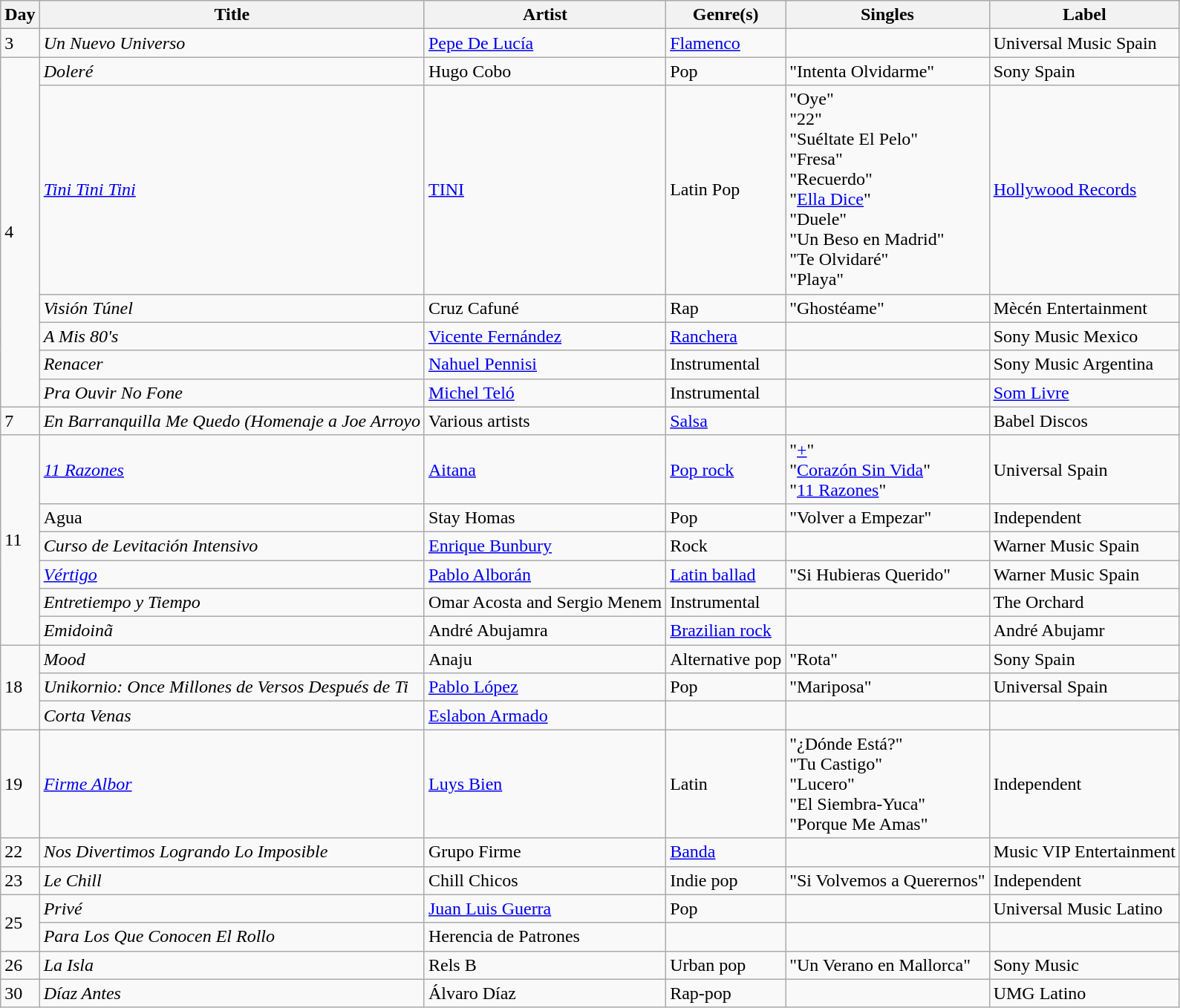<table class="wikitable sortable" style="text-align: left;">
<tr>
<th>Day</th>
<th>Title</th>
<th>Artist</th>
<th>Genre(s)</th>
<th>Singles</th>
<th>Label</th>
</tr>
<tr>
<td>3</td>
<td><em>Un Nuevo Universo</em></td>
<td><a href='#'>Pepe De Lucía</a></td>
<td><a href='#'>Flamenco</a></td>
<td></td>
<td>Universal Music Spain</td>
</tr>
<tr>
<td rowspan="6">4</td>
<td><em>Doleré</em></td>
<td>Hugo Cobo</td>
<td>Pop</td>
<td>"Intenta Olvidarme"</td>
<td>Sony Spain</td>
</tr>
<tr>
<td><em><a href='#'>Tini Tini Tini</a></em></td>
<td><a href='#'>TINI</a></td>
<td>Latin Pop</td>
<td>"Oye"<br>"22"<br>"Suéltate El Pelo"<br>"Fresa"<br>"Recuerdo"<br>"<a href='#'>Ella Dice</a>"<br>"Duele"<br>"Un Beso en Madrid"<br>"Te Olvidaré"<br>"Playa"</td>
<td><a href='#'>Hollywood Records</a></td>
</tr>
<tr>
<td><em>Visión Túnel</em></td>
<td>Cruz Cafuné</td>
<td>Rap</td>
<td>"Ghostéame"</td>
<td>Mècén Entertainment</td>
</tr>
<tr>
<td><em>A Mis 80's</em></td>
<td><a href='#'>Vicente Fernández</a></td>
<td><a href='#'>Ranchera</a></td>
<td></td>
<td>Sony Music Mexico</td>
</tr>
<tr>
<td><em>Renacer</em></td>
<td><a href='#'>Nahuel Pennisi</a></td>
<td>Instrumental</td>
<td></td>
<td>Sony Music Argentina</td>
</tr>
<tr>
<td><em>Pra Ouvir No Fone</em></td>
<td><a href='#'>Michel Teló</a></td>
<td>Instrumental</td>
<td></td>
<td><a href='#'>Som Livre</a></td>
</tr>
<tr>
<td>7</td>
<td><em>En Barranquilla Me Quedo (Homenaje a Joe Arroyo</em></td>
<td>Various artists</td>
<td><a href='#'>Salsa</a></td>
<td></td>
<td>Babel Discos</td>
</tr>
<tr>
<td rowspan="6">11</td>
<td><em><a href='#'>11 Razones</a></em></td>
<td><a href='#'>Aitana</a></td>
<td><a href='#'>Pop rock</a></td>
<td>"<a href='#'>+</a>"<br>"<a href='#'>Corazón Sin Vida</a>"<br>"<a href='#'>11 Razones</a>"</td>
<td>Universal Spain</td>
</tr>
<tr>
<td>Agua</td>
<td>Stay Homas</td>
<td>Pop</td>
<td>"Volver a Empezar"</td>
<td>Independent</td>
</tr>
<tr>
<td><em>Curso de Levitación Intensivo</em></td>
<td><a href='#'>Enrique Bunbury</a></td>
<td>Rock</td>
<td></td>
<td>Warner Music Spain</td>
</tr>
<tr>
<td><em><a href='#'>Vértigo</a></em></td>
<td><a href='#'>Pablo Alborán</a></td>
<td><a href='#'>Latin ballad</a></td>
<td>"Si Hubieras Querido"</td>
<td>Warner Music Spain</td>
</tr>
<tr>
<td><em>Entretiempo y Tiempo</em></td>
<td>Omar Acosta and Sergio Menem</td>
<td>Instrumental</td>
<td></td>
<td>The Orchard</td>
</tr>
<tr>
<td><em>Emidoinã </em></td>
<td>André Abujamra</td>
<td><a href='#'>Brazilian rock</a></td>
<td></td>
<td>André Abujamr</td>
</tr>
<tr>
<td rowspan="3">18</td>
<td><em>Mood</em></td>
<td>Anaju</td>
<td>Alternative pop</td>
<td>"Rota"</td>
<td>Sony Spain</td>
</tr>
<tr>
<td><em>Unikornio: Once Millones de Versos Después de Ti</em></td>
<td><a href='#'>Pablo López</a></td>
<td>Pop</td>
<td>"Mariposa"</td>
<td>Universal Spain</td>
</tr>
<tr>
<td><em>Corta Venas</em></td>
<td><a href='#'>Eslabon Armado</a></td>
<td></td>
<td></td>
<td></td>
</tr>
<tr>
<td>19</td>
<td><em><a href='#'>Firme Albor</a></em></td>
<td><a href='#'>Luys Bien</a></td>
<td>Latin</td>
<td>"¿Dónde Está?"<br>"Tu Castigo"<br>"Lucero"<br>"El Siembra-Yuca"<br>"Porque Me Amas"</td>
<td>Independent</td>
</tr>
<tr>
<td>22</td>
<td><em>Nos Divertimos Logrando Lo Imposible</em></td>
<td>Grupo Firme</td>
<td><a href='#'>Banda</a></td>
<td></td>
<td>Music VIP Entertainment</td>
</tr>
<tr>
<td>23</td>
<td><em>Le Chill</em></td>
<td>Chill Chicos</td>
<td>Indie pop</td>
<td>"Si Volvemos a Querernos"</td>
<td>Independent</td>
</tr>
<tr>
<td rowspan="2">25</td>
<td><em>Privé</em></td>
<td><a href='#'>Juan Luis Guerra</a></td>
<td>Pop</td>
<td></td>
<td>Universal Music Latino</td>
</tr>
<tr>
<td><em>Para Los Que Conocen El Rollo</em></td>
<td>Herencia de Patrones</td>
<td></td>
<td></td>
<td></td>
</tr>
<tr>
<td>26</td>
<td><em>La Isla</em></td>
<td>Rels B</td>
<td>Urban pop</td>
<td>"Un Verano en Mallorca"</td>
<td>Sony Music</td>
</tr>
<tr>
<td>30</td>
<td><em>Díaz Antes</em></td>
<td>Álvaro Díaz</td>
<td>Rap-pop</td>
<td></td>
<td>UMG Latino</td>
</tr>
</table>
